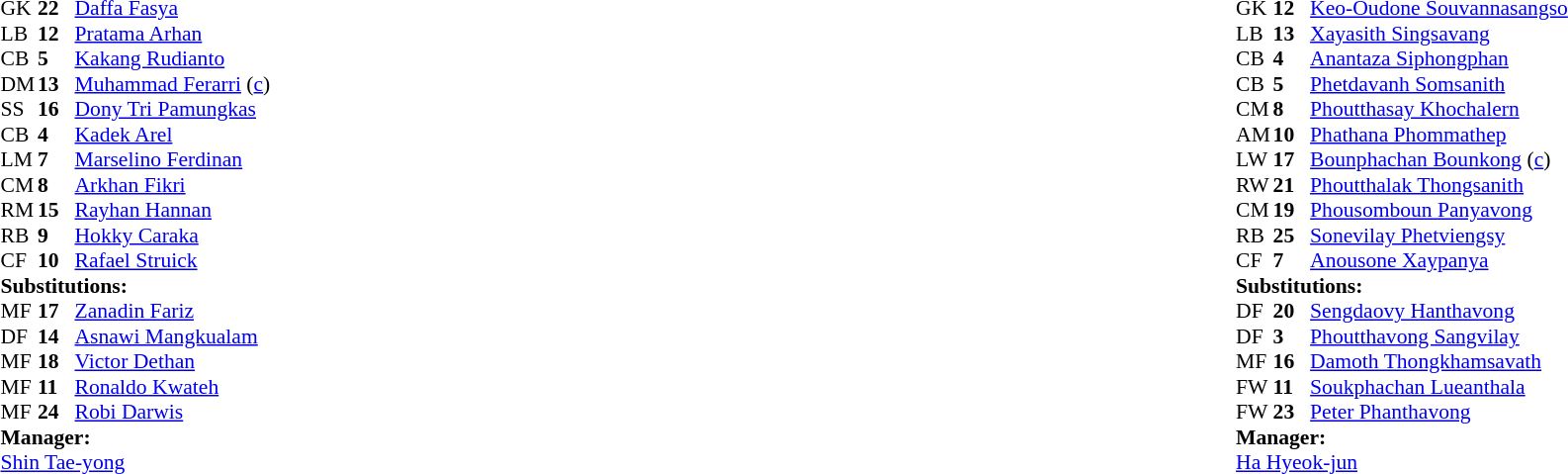<table width="100%">
<tr>
<td valign="top" width="40%"><br><table style="font-size:90%" cellspacing="0" cellpadding="0">
<tr>
<th width=25></th>
<th width=25></th>
</tr>
<tr>
<td>GK</td>
<td><strong>22</strong></td>
<td><a href='#'>Daffa Fasya</a></td>
</tr>
<tr>
<td>LB</td>
<td><strong>12</strong></td>
<td><a href='#'>Pratama Arhan</a></td>
<td></td>
<td></td>
</tr>
<tr>
<td>CB</td>
<td><strong>5</strong></td>
<td><a href='#'>Kakang Rudianto</a></td>
<td></td>
<td></td>
</tr>
<tr>
<td>DM</td>
<td><strong>13</strong></td>
<td><a href='#'>Muhammad Ferarri</a> (<a href='#'>c</a>)</td>
</tr>
<tr>
<td>SS</td>
<td><strong>16</strong></td>
<td><a href='#'>Dony Tri Pamungkas</a></td>
</tr>
<tr>
<td>CB</td>
<td><strong>4</strong></td>
<td><a href='#'>Kadek Arel</a></td>
</tr>
<tr>
<td>LM</td>
<td><strong>7</strong></td>
<td><a href='#'>Marselino Ferdinan</a></td>
<td></td>
</tr>
<tr>
<td>CM</td>
<td><strong>8</strong></td>
<td><a href='#'>Arkhan Fikri</a></td>
<td></td>
<td></td>
</tr>
<tr>
<td>RM</td>
<td><strong>15</strong></td>
<td><a href='#'>Rayhan Hannan</a></td>
<td></td>
<td></td>
</tr>
<tr>
<td>RB</td>
<td><strong>9</strong></td>
<td><a href='#'>Hokky Caraka</a></td>
<td></td>
<td></td>
</tr>
<tr>
<td>CF</td>
<td><strong>10</strong></td>
<td><a href='#'>Rafael Struick</a></td>
</tr>
<tr>
<td colspan=3><strong>Substitutions:</strong></td>
</tr>
<tr>
<td>MF</td>
<td><strong>17</strong></td>
<td><a href='#'>Zanadin Fariz</a></td>
<td></td>
<td></td>
</tr>
<tr>
<td>DF</td>
<td><strong>14</strong></td>
<td><a href='#'>Asnawi Mangkualam</a></td>
<td></td>
<td></td>
</tr>
<tr>
<td>MF</td>
<td><strong>18</strong></td>
<td><a href='#'>Victor Dethan</a></td>
<td></td>
<td></td>
</tr>
<tr>
<td>MF</td>
<td><strong>11</strong></td>
<td><a href='#'>Ronaldo Kwateh</a></td>
<td></td>
<td></td>
</tr>
<tr>
<td>MF</td>
<td><strong>24</strong></td>
<td><a href='#'>Robi Darwis</a></td>
<td></td>
<td></td>
</tr>
<tr>
<td colspan=3><strong>Manager:</strong></td>
</tr>
<tr>
<td colspan=3> <a href='#'>Shin Tae-yong</a></td>
</tr>
</table>
</td>
<td valign="top"></td>
<td valign="top" width="50%"><br><table style="font-size:90%; margin:auto" cellspacing="0" cellpadding="0">
<tr>
<th width=25></th>
<th width=25></th>
</tr>
<tr>
<td>GK</td>
<td><strong>12</strong></td>
<td><a href='#'>Keo-Oudone Souvannasangso</a></td>
</tr>
<tr>
<td>LB</td>
<td><strong>13</strong></td>
<td><a href='#'>Xayasith Singsavang</a></td>
<td></td>
<td></td>
</tr>
<tr>
<td>CB</td>
<td><strong>4</strong></td>
<td><a href='#'>Anantaza Siphongphan</a></td>
</tr>
<tr>
<td>CB</td>
<td><strong>5</strong></td>
<td><a href='#'>Phetdavanh Somsanith</a></td>
</tr>
<tr>
<td>CM</td>
<td><strong>8</strong></td>
<td><a href='#'>Phoutthasay Khochalern</a></td>
<td></td>
<td></td>
</tr>
<tr>
<td>AM</td>
<td><strong>10</strong></td>
<td><a href='#'>Phathana Phommathep</a></td>
<td></td>
</tr>
<tr>
<td>LW</td>
<td><strong>17</strong></td>
<td><a href='#'>Bounphachan Bounkong</a> (<a href='#'>c</a>)</td>
<td></td>
<td></td>
</tr>
<tr>
<td>RW</td>
<td><strong>21</strong></td>
<td><a href='#'>Phoutthalak Thongsanith</a></td>
<td></td>
<td></td>
</tr>
<tr>
<td>CM</td>
<td><strong>19</strong></td>
<td><a href='#'>Phousomboun Panyavong</a></td>
</tr>
<tr>
<td>RB</td>
<td><strong>25</strong></td>
<td><a href='#'>Sonevilay Phetviengsy</a></td>
<td></td>
<td></td>
</tr>
<tr>
<td>CF</td>
<td><strong>7</strong></td>
<td><a href='#'>Anousone Xaypanya</a></td>
</tr>
<tr>
<td colspan=3><strong>Substitutions:</strong></td>
</tr>
<tr>
<td>DF</td>
<td><strong>20</strong></td>
<td><a href='#'>Sengdaovy Hanthavong</a></td>
<td></td>
<td></td>
</tr>
<tr>
<td>DF</td>
<td><strong>3</strong></td>
<td><a href='#'>Phoutthavong Sangvilay</a></td>
<td></td>
<td></td>
</tr>
<tr>
<td>MF</td>
<td><strong>16</strong></td>
<td><a href='#'>Damoth Thongkhamsavath</a></td>
<td></td>
<td></td>
</tr>
<tr>
<td>FW</td>
<td><strong>11</strong></td>
<td><a href='#'>Soukphachan Lueanthala</a></td>
<td></td>
<td></td>
</tr>
<tr>
<td>FW</td>
<td><strong>23</strong></td>
<td><a href='#'>Peter Phanthavong</a></td>
<td></td>
<td></td>
</tr>
<tr>
<td colspan=3><strong>Manager:</strong></td>
</tr>
<tr>
<td colspan=3> <a href='#'>Ha Hyeok-jun</a></td>
</tr>
</table>
</td>
</tr>
</table>
